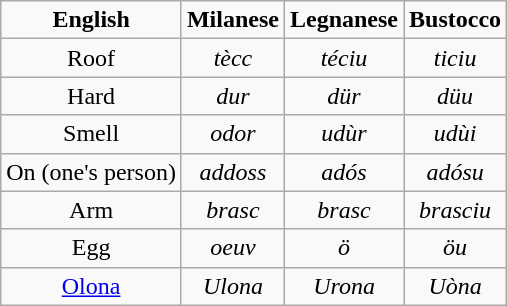<table class="wikitable">
<tr align=center>
<td><strong>English</strong></td>
<td><strong>Milanese</strong></td>
<td><strong>Legnanese</strong></td>
<td><strong>Bustocco</strong></td>
</tr>
<tr align=center>
<td>Roof</td>
<td><em>tècc</em></td>
<td><em>téciu</em></td>
<td><em>ticiu</em></td>
</tr>
<tr align=center>
<td>Hard</td>
<td><em>dur</em></td>
<td><em>dür</em></td>
<td><em>düu</em></td>
</tr>
<tr align=center>
<td>Smell</td>
<td><em>odor</em></td>
<td><em>udùr</em></td>
<td><em>udùi</em></td>
</tr>
<tr align=center>
<td>On (one's person)</td>
<td><em>addoss</em></td>
<td><em>adós</em></td>
<td><em>adósu</em></td>
</tr>
<tr align=center>
<td>Arm</td>
<td><em>brasc</em></td>
<td><em>brasc</em></td>
<td><em>brasciu</em></td>
</tr>
<tr align=center>
<td>Egg</td>
<td><em>oeuv</em></td>
<td><em>ö</em></td>
<td><em>öu</em></td>
</tr>
<tr align=center>
<td><a href='#'>Olona</a></td>
<td><em>Ulona</em></td>
<td><em>Urona</em></td>
<td><em>Uòna</em></td>
</tr>
</table>
